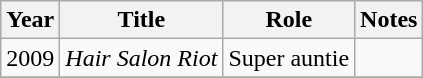<table class="wikitable sortable">
<tr>
<th>Year</th>
<th>Title</th>
<th>Role</th>
<th class="unsortable">Notes</th>
</tr>
<tr>
<td>2009</td>
<td><em>Hair Salon Riot</em></td>
<td>Super auntie</td>
<td rowspan=1></td>
</tr>
<tr>
</tr>
</table>
